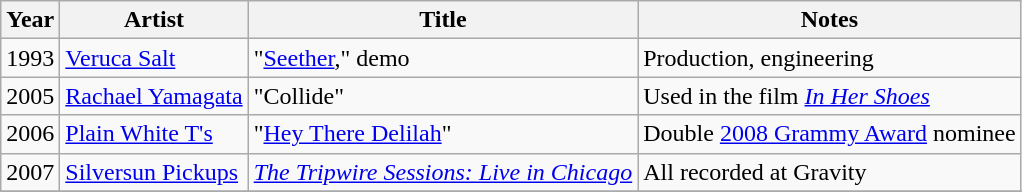<table class="wikitable sortable">
<tr>
<th>Year</th>
<th>Artist</th>
<th>Title</th>
<th class="unsortable">Notes</th>
</tr>
<tr>
<td>1993</td>
<td><a href='#'>Veruca Salt</a></td>
<td>"<a href='#'>Seether</a>," demo</td>
<td>Production, engineering</td>
</tr>
<tr>
<td>2005</td>
<td><a href='#'>Rachael Yamagata</a></td>
<td>"Collide"</td>
<td>Used in the film <em><a href='#'>In Her Shoes</a></em></td>
</tr>
<tr>
<td>2006</td>
<td><a href='#'>Plain White T's</a></td>
<td>"<a href='#'>Hey There Delilah</a>"</td>
<td>Double <a href='#'>2008 Grammy Award</a> nominee</td>
</tr>
<tr>
<td>2007</td>
<td><a href='#'>Silversun Pickups</a></td>
<td><em><a href='#'>The Tripwire Sessions: Live in Chicago</a></em></td>
<td>All recorded at Gravity</td>
</tr>
<tr>
</tr>
</table>
